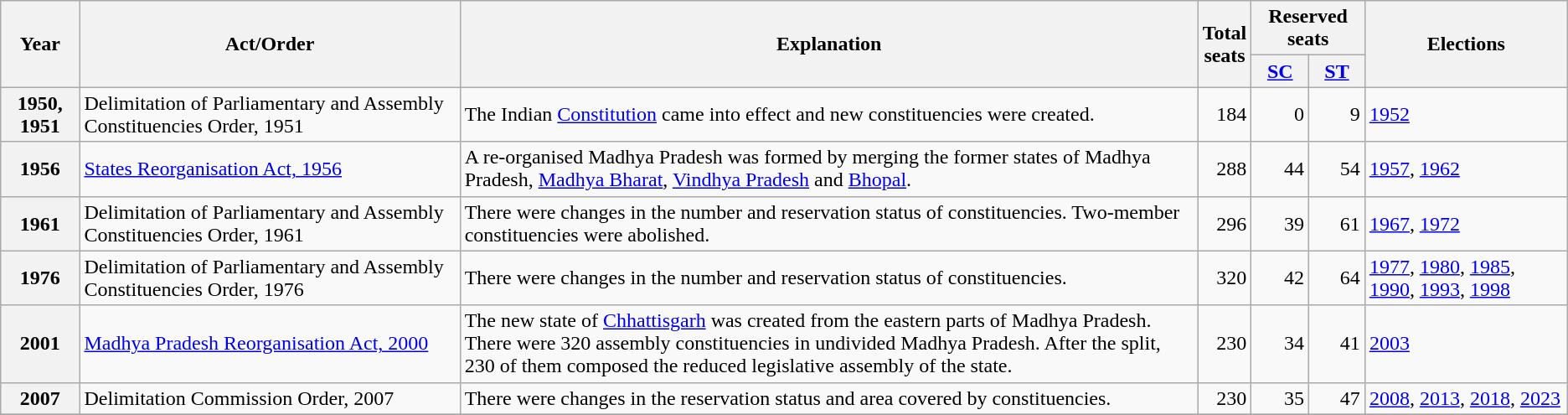<table class="wikitable sortable">
<tr>
<th rowspan=2 scope="col">Year</th>
<th rowspan=2 scope="col">Act/Order</th>
<th rowspan=2 scope="col" class="unsortable">Explanation</th>
<th rowspan=2 scope="col">Total<br>seats</th>
<th scope=colgroup colspan=2>Reserved seats</th>
<th rowspan=2 scope="col">Elections</th>
</tr>
<tr>
<th scope="col"><a href='#'>SC</a></th>
<th scope="col"><a href='#'>ST</a></th>
</tr>
<tr>
<th scope="row">1950, 1951</th>
<td>Delimitation of Parliamentary and Assembly Constituencies Order, 1951</td>
<td>The Indian <a href='#'>Constitution</a> came into effect and new constituencies were created.</td>
<td align=right>184</td>
<td align=right>0</td>
<td align=right>9</td>
<td><a href='#'>1952</a></td>
</tr>
<tr>
<th scope="row">1956</th>
<td><a href='#'>States Reorganisation Act, 1956</a></td>
<td>A re-organised Madhya Pradesh was formed by merging the former states of Madhya Pradesh, <a href='#'>Madhya Bharat</a>, <a href='#'>Vindhya Pradesh</a> and <a href='#'>Bhopal</a>.</td>
<td align=right>288</td>
<td align=right>44</td>
<td align=right>54</td>
<td><a href='#'>1957</a>, <a href='#'>1962</a></td>
</tr>
<tr>
<th scope="row">1961</th>
<td>Delimitation of Parliamentary and Assembly Constituencies Order, 1961</td>
<td>There were changes in the number and reservation status of constituencies. Two-member constituencies were abolished.</td>
<td align=right>296</td>
<td align=right>39</td>
<td align=right>61</td>
<td><a href='#'>1967</a>, <a href='#'>1972</a></td>
</tr>
<tr>
<th scope="row">1976</th>
<td>Delimitation of Parliamentary and Assembly Constituencies Order, 1976</td>
<td>There were changes in the number and reservation status of constituencies.</td>
<td align=right>320</td>
<td align=right>42</td>
<td align=right>64</td>
<td><a href='#'>1977</a>, <a href='#'>1980</a>, <a href='#'>1985</a>, <a href='#'>1990</a>, <a href='#'>1993</a>, <a href='#'>1998</a></td>
</tr>
<tr>
<th scope="row">2001</th>
<td><a href='#'>Madhya Pradesh Reorganisation Act, 2000</a></td>
<td>The new state of <a href='#'>Chhattisgarh</a> was created from the eastern parts of Madhya Pradesh.<br>There were 320 assembly constituencies in undivided Madhya Pradesh.  After the split, 230 of them composed the reduced legislative assembly of the state.</td>
<td align=right>230</td>
<td align=right>34</td>
<td align=right>41</td>
<td><a href='#'>2003</a></td>
</tr>
<tr>
<th scope="row">2007</th>
<td>Delimitation Commission Order, 2007</td>
<td>There were changes in the reservation status and area covered by constituencies.</td>
<td align=right>230</td>
<td align=right>35</td>
<td align=right>47</td>
<td><a href='#'>2008</a>, <a href='#'>2013</a>, <a href='#'>2018</a>, <a href='#'>2023</a></td>
</tr>
<tr>
</tr>
</table>
